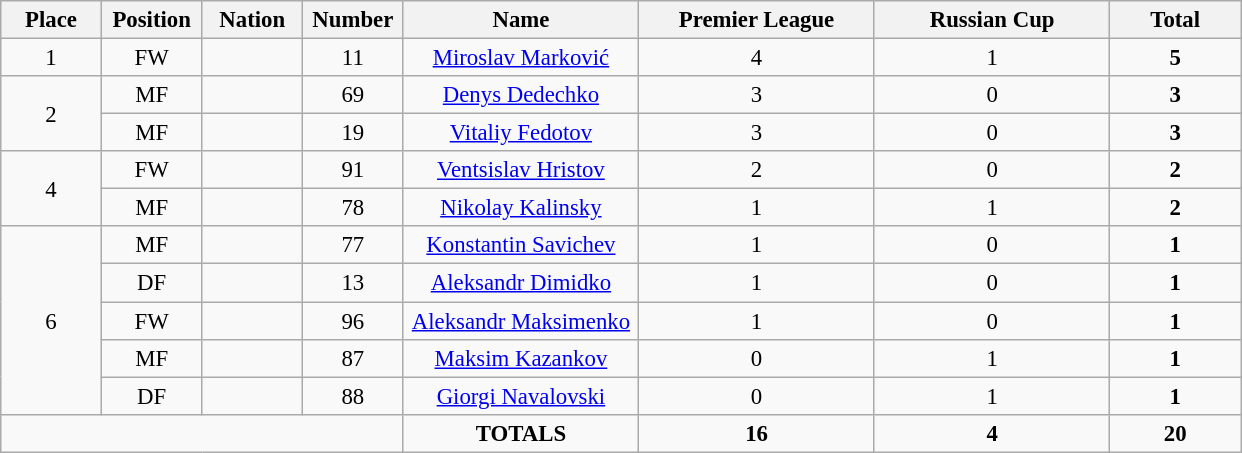<table class="wikitable" style="font-size: 95%; text-align: center;">
<tr>
<th width=60>Place</th>
<th width=60>Position</th>
<th width=60>Nation</th>
<th width=60>Number</th>
<th width=150>Name</th>
<th width=150>Premier League</th>
<th width=150>Russian Cup</th>
<th width=80>Total</th>
</tr>
<tr>
<td>1</td>
<td>FW</td>
<td></td>
<td>11</td>
<td><a href='#'>Miroslav Marković</a></td>
<td>4</td>
<td>1</td>
<td><strong>5</strong></td>
</tr>
<tr>
<td rowspan="2">2</td>
<td>MF</td>
<td></td>
<td>69</td>
<td><a href='#'>Denys Dedechko</a></td>
<td>3</td>
<td>0</td>
<td><strong>3</strong></td>
</tr>
<tr>
<td>MF</td>
<td></td>
<td>19</td>
<td><a href='#'>Vitaliy Fedotov</a></td>
<td>3</td>
<td>0</td>
<td><strong>3</strong></td>
</tr>
<tr>
<td rowspan="2">4</td>
<td>FW</td>
<td></td>
<td>91</td>
<td><a href='#'>Ventsislav Hristov</a></td>
<td>2</td>
<td>0</td>
<td><strong>2</strong></td>
</tr>
<tr>
<td>MF</td>
<td></td>
<td>78</td>
<td><a href='#'>Nikolay Kalinsky</a></td>
<td>1</td>
<td>1</td>
<td><strong>2</strong></td>
</tr>
<tr>
<td rowspan="5">6</td>
<td>MF</td>
<td></td>
<td>77</td>
<td><a href='#'>Konstantin Savichev</a></td>
<td>1</td>
<td>0</td>
<td><strong>1</strong></td>
</tr>
<tr>
<td>DF</td>
<td></td>
<td>13</td>
<td><a href='#'>Aleksandr Dimidko</a></td>
<td>1</td>
<td>0</td>
<td><strong>1</strong></td>
</tr>
<tr>
<td>FW</td>
<td></td>
<td>96</td>
<td><a href='#'>Aleksandr Maksimenko</a></td>
<td>1</td>
<td>0</td>
<td><strong>1</strong></td>
</tr>
<tr>
<td>MF</td>
<td></td>
<td>87</td>
<td><a href='#'>Maksim Kazankov</a></td>
<td>0</td>
<td>1</td>
<td><strong>1</strong></td>
</tr>
<tr>
<td>DF</td>
<td></td>
<td>88</td>
<td><a href='#'>Giorgi Navalovski</a></td>
<td>0</td>
<td>1</td>
<td><strong>1</strong></td>
</tr>
<tr>
<td colspan="4"></td>
<td><strong>TOTALS</strong></td>
<td><strong>16</strong></td>
<td><strong>4</strong></td>
<td><strong>20</strong></td>
</tr>
</table>
